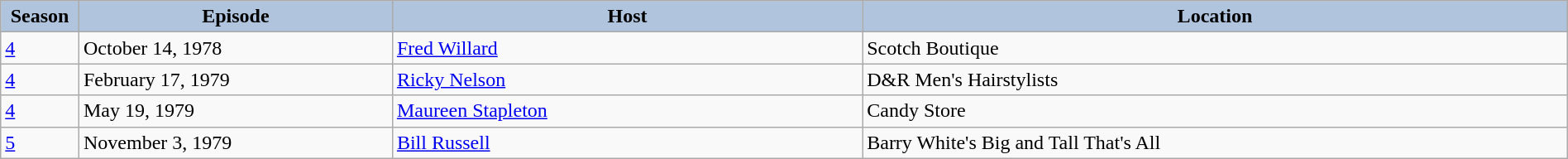<table class="wikitable" style="width:100%;">
<tr>
<th style="background:#B0C4DE;" width="5%">Season</th>
<th style="background:#B0C4DE;" width="20%">Episode</th>
<th style="background:#B0C4DE;" width="30%">Host</th>
<th style="background:#B0C4DE;" width="45%">Location</th>
</tr>
<tr>
<td><a href='#'>4</a></td>
<td>October 14, 1978</td>
<td><a href='#'>Fred Willard</a></td>
<td>Scotch Boutique</td>
</tr>
<tr>
<td><a href='#'>4</a></td>
<td>February 17, 1979</td>
<td><a href='#'>Ricky Nelson</a></td>
<td>D&R Men's Hairstylists</td>
</tr>
<tr>
<td><a href='#'>4</a></td>
<td>May 19, 1979</td>
<td><a href='#'>Maureen Stapleton</a></td>
<td>Candy Store</td>
</tr>
<tr>
<td><a href='#'>5</a></td>
<td>November 3, 1979</td>
<td><a href='#'>Bill Russell</a></td>
<td>Barry White's Big and Tall That's All</td>
</tr>
</table>
